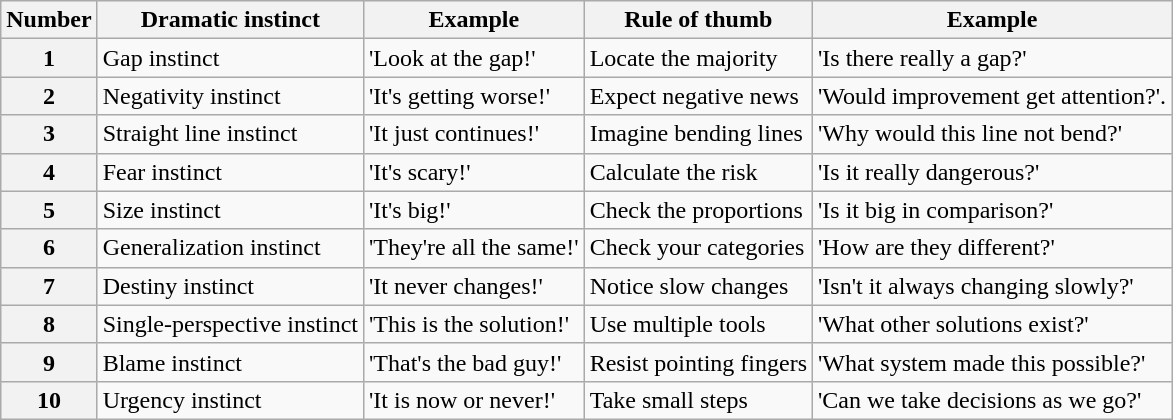<table class="wikitable">
<tr>
<th>Number</th>
<th>Dramatic instinct</th>
<th>Example</th>
<th>Rule of thumb</th>
<th>Example</th>
</tr>
<tr>
<th>1</th>
<td>Gap instinct</td>
<td>'Look at the gap!'</td>
<td>Locate the majority</td>
<td>'Is there really a gap?'</td>
</tr>
<tr>
<th>2</th>
<td>Negativity instinct</td>
<td>'It's getting worse!'</td>
<td>Expect negative news</td>
<td>'Would improvement get attention?'.</td>
</tr>
<tr>
<th>3</th>
<td>Straight line instinct</td>
<td>'It just continues!'</td>
<td>Imagine bending lines</td>
<td>'Why would this line not bend?'</td>
</tr>
<tr>
<th>4</th>
<td>Fear instinct</td>
<td>'It's scary!'</td>
<td>Calculate the risk</td>
<td>'Is it really dangerous?'</td>
</tr>
<tr>
<th>5</th>
<td>Size instinct</td>
<td>'It's big!'</td>
<td>Check the proportions</td>
<td>'Is it big in comparison?'</td>
</tr>
<tr>
<th>6</th>
<td>Generalization instinct</td>
<td>'They're all the same!'</td>
<td>Check your categories</td>
<td>'How are they different?'</td>
</tr>
<tr>
<th>7</th>
<td>Destiny instinct</td>
<td>'It never changes!'</td>
<td>Notice slow changes</td>
<td>'Isn't it always changing slowly?'</td>
</tr>
<tr>
<th>8</th>
<td>Single-perspective instinct</td>
<td>'This is the solution!'</td>
<td>Use multiple tools</td>
<td>'What other solutions exist?'</td>
</tr>
<tr>
<th>9</th>
<td>Blame instinct</td>
<td>'That's the bad guy!'</td>
<td>Resist pointing fingers</td>
<td>'What system made this possible?'</td>
</tr>
<tr>
<th>10</th>
<td>Urgency instinct</td>
<td>'It is now or never!'</td>
<td>Take small steps</td>
<td>'Can we take decisions as we go?'</td>
</tr>
</table>
